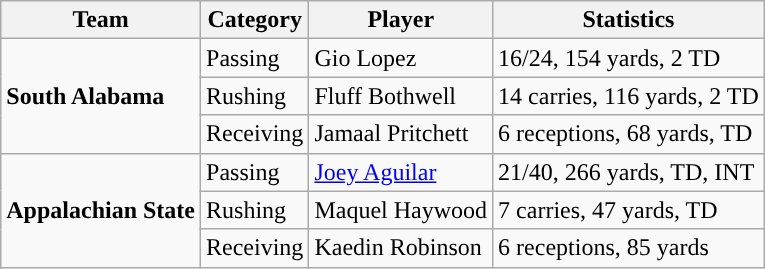<table class="wikitable" style="float: right;">
<tr>
<th>Team</th>
<th>Category</th>
<th>Player</th>
<th>Statistics</th>
</tr>
<tr>
<td rowspan=3><strong>South Alabama</strong></td>
<td>Passing</td>
<td>Gio Lopez</td>
<td>16/24, 154 yards, 2 TD</td>
</tr>
<tr>
<td>Rushing</td>
<td>Fluff Bothwell</td>
<td>14 carries, 116 yards, 2 TD</td>
</tr>
<tr>
<td>Receiving</td>
<td>Jamaal Pritchett</td>
<td>6 receptions, 68 yards, TD</td>
</tr>
<tr>
<td rowspan=3><strong>Appalachian State</strong></td>
<td>Passing</td>
<td><a href='#'>Joey Aguilar</a></td>
<td>21/40, 266 yards, TD, INT</td>
</tr>
<tr>
<td>Rushing</td>
<td>Maquel Haywood</td>
<td>7 carries, 47 yards, TD</td>
</tr>
<tr>
<td>Receiving</td>
<td>Kaedin Robinson</td>
<td>6 receptions, 85 yards</td>
</tr>
</table>
